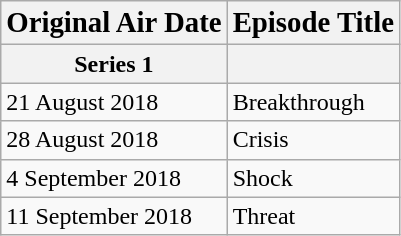<table class="wikitable">
<tr>
<th><big>Original Air Date</big></th>
<th><big>Episode Title</big></th>
</tr>
<tr>
<th>Series 1</th>
<th></th>
</tr>
<tr>
<td>21 August 2018</td>
<td>Breakthrough</td>
</tr>
<tr>
<td>28 August 2018</td>
<td>Crisis</td>
</tr>
<tr>
<td>4 September 2018</td>
<td>Shock</td>
</tr>
<tr>
<td>11 September 2018</td>
<td>Threat</td>
</tr>
</table>
